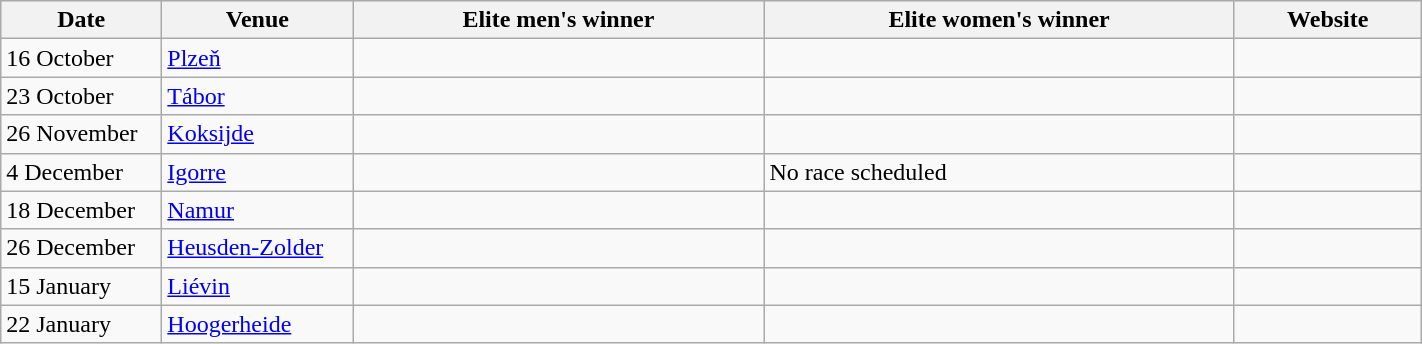<table class="wikitable" width=75%>
<tr bgcolor="#efefef">
<th width=100>Date</th>
<th width=120>Venue</th>
<th>Elite men's winner</th>
<th>Elite women's winner</th>
<th>Website</th>
</tr>
<tr>
<td>16 October</td>
<td> <a href='#'>Plzeň</a></td>
<td></td>
<td></td>
<td></td>
</tr>
<tr>
<td>23 October</td>
<td> <a href='#'>Tábor</a></td>
<td></td>
<td></td>
<td></td>
</tr>
<tr>
<td>26 November</td>
<td> <a href='#'>Koksijde</a></td>
<td></td>
<td></td>
<td></td>
</tr>
<tr>
<td>4 December</td>
<td> <a href='#'>Igorre</a></td>
<td></td>
<td>No race scheduled</td>
<td></td>
</tr>
<tr>
<td>18 December</td>
<td> <a href='#'>Namur</a></td>
<td></td>
<td></td>
<td></td>
</tr>
<tr>
<td>26 December</td>
<td> <a href='#'>Heusden-Zolder</a></td>
<td></td>
<td></td>
<td></td>
</tr>
<tr>
<td>15 January</td>
<td> <a href='#'>Liévin</a></td>
<td></td>
<td></td>
<td></td>
</tr>
<tr>
<td>22 January</td>
<td> <a href='#'>Hoogerheide</a></td>
<td></td>
<td></td>
<td></td>
</tr>
</table>
